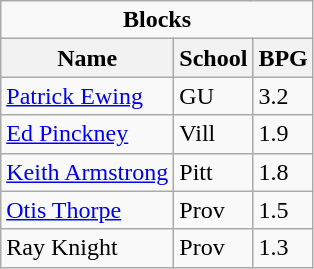<table class="wikitable">
<tr>
<td colspan=3 style="text-align:center;"><strong>Blocks</strong></td>
</tr>
<tr>
<th>Name</th>
<th>School</th>
<th>BPG</th>
</tr>
<tr>
<td><a href='#'>Patrick Ewing</a></td>
<td>GU</td>
<td>3.2</td>
</tr>
<tr>
<td><a href='#'>Ed Pinckney</a></td>
<td>Vill</td>
<td>1.9</td>
</tr>
<tr>
<td><a href='#'>Keith Armstrong</a></td>
<td>Pitt</td>
<td>1.8</td>
</tr>
<tr>
<td><a href='#'>Otis Thorpe</a></td>
<td>Prov</td>
<td>1.5</td>
</tr>
<tr>
<td>Ray Knight</td>
<td>Prov</td>
<td>1.3</td>
</tr>
</table>
